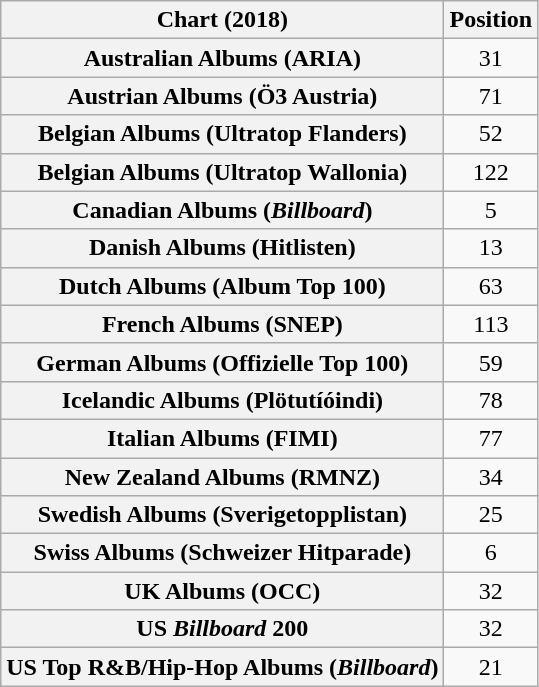<table class="wikitable sortable plainrowheaders" style="text-align:center">
<tr>
<th scope="col">Chart (2018)</th>
<th scope="col">Position</th>
</tr>
<tr>
<th scope="row">Australian Albums (ARIA)</th>
<td>31</td>
</tr>
<tr>
<th scope="row">Austrian Albums (Ö3 Austria)</th>
<td>71</td>
</tr>
<tr>
<th scope="row">Belgian Albums (Ultratop Flanders)</th>
<td>52</td>
</tr>
<tr>
<th scope="row">Belgian Albums (Ultratop Wallonia)</th>
<td>122</td>
</tr>
<tr>
<th scope="row">Canadian Albums (<em>Billboard</em>)</th>
<td>5</td>
</tr>
<tr>
<th scope="row">Danish Albums (Hitlisten)</th>
<td>13</td>
</tr>
<tr>
<th scope="row">Dutch Albums (Album Top 100)</th>
<td>63</td>
</tr>
<tr>
<th scope="row">French Albums (SNEP)</th>
<td>113</td>
</tr>
<tr>
<th scope="row">German Albums (Offizielle Top 100)</th>
<td>59</td>
</tr>
<tr>
<th scope="row">Icelandic Albums (Plötutíóindi)</th>
<td>78</td>
</tr>
<tr>
<th scope="row">Italian Albums (FIMI)</th>
<td>77</td>
</tr>
<tr>
<th scope="row">New Zealand Albums (RMNZ)</th>
<td>34</td>
</tr>
<tr>
<th scope="row">Swedish Albums (Sverigetopplistan)</th>
<td>25</td>
</tr>
<tr>
<th scope="row">Swiss Albums (Schweizer Hitparade)</th>
<td>6</td>
</tr>
<tr>
<th scope="row">UK Albums (OCC)</th>
<td>32</td>
</tr>
<tr>
<th scope="row">US <em>Billboard</em> 200</th>
<td>32</td>
</tr>
<tr>
<th scope="row">US Top R&B/Hip-Hop Albums (<em>Billboard</em>)</th>
<td>21</td>
</tr>
</table>
